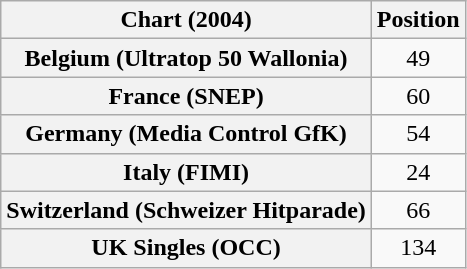<table class="wikitable sortable plainrowheaders" style="text-align:center">
<tr>
<th>Chart (2004)</th>
<th>Position</th>
</tr>
<tr>
<th scope="row">Belgium (Ultratop 50 Wallonia)</th>
<td>49</td>
</tr>
<tr>
<th scope="row">France (SNEP)</th>
<td>60</td>
</tr>
<tr>
<th scope="row">Germany (Media Control GfK)</th>
<td>54</td>
</tr>
<tr>
<th scope="row">Italy (FIMI)</th>
<td>24</td>
</tr>
<tr>
<th scope="row">Switzerland (Schweizer Hitparade)</th>
<td>66</td>
</tr>
<tr>
<th scope="row">UK Singles (OCC)</th>
<td>134</td>
</tr>
</table>
